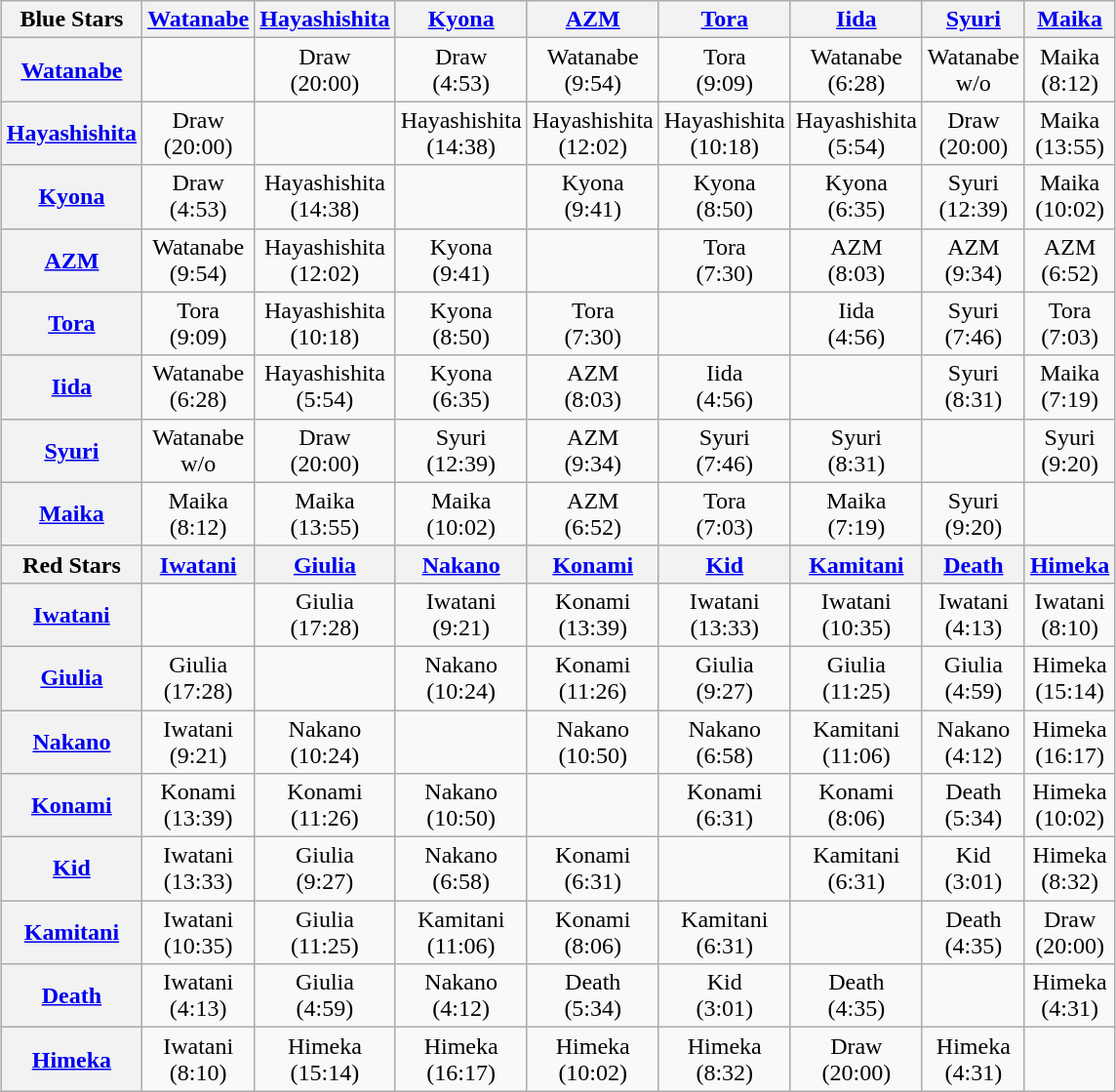<table class="wikitable" style="text-align:center; margin: 1em auto 1em auto;" width="25%">
<tr>
<th>Blue Stars</th>
<th><a href='#'>Watanabe</a></th>
<th><a href='#'>Hayashishita</a></th>
<th><a href='#'>Kyona</a></th>
<th><a href='#'>AZM</a></th>
<th><a href='#'>Tora</a></th>
<th><a href='#'>Iida</a></th>
<th><a href='#'>Syuri</a></th>
<th><a href='#'>Maika</a></th>
</tr>
<tr>
<th><a href='#'>Watanabe</a></th>
<td></td>
<td>Draw<br>(20:00)</td>
<td>Draw<br>(4:53)</td>
<td>Watanabe<br>(9:54)</td>
<td>Tora<br>(9:09)</td>
<td>Watanabe<br>(6:28)</td>
<td>Watanabe<br>w/o</td>
<td>Maika<br>(8:12)</td>
</tr>
<tr>
<th><a href='#'>Hayashishita</a></th>
<td>Draw<br>(20:00)</td>
<td></td>
<td>Hayashishita<br>(14:38)</td>
<td>Hayashishita<br>(12:02)</td>
<td>Hayashishita<br>(10:18)</td>
<td>Hayashishita<br>(5:54)</td>
<td>Draw<br>(20:00)</td>
<td>Maika<br>(13:55)</td>
</tr>
<tr>
<th><a href='#'>Kyona</a></th>
<td>Draw<br>(4:53)</td>
<td>Hayashishita<br>(14:38)</td>
<td></td>
<td>Kyona<br>(9:41)</td>
<td>Kyona<br>(8:50)</td>
<td>Kyona<br>(6:35)</td>
<td>Syuri<br>(12:39)</td>
<td>Maika<br>(10:02)</td>
</tr>
<tr>
<th><a href='#'>AZM</a></th>
<td>Watanabe<br>(9:54)</td>
<td>Hayashishita<br>(12:02)</td>
<td>Kyona<br>(9:41)</td>
<td></td>
<td>Tora<br>(7:30)</td>
<td>AZM<br>(8:03)</td>
<td>AZM<br>(9:34)</td>
<td>AZM<br>(6:52)</td>
</tr>
<tr>
<th><a href='#'>Tora</a></th>
<td>Tora<br>(9:09)</td>
<td>Hayashishita<br>(10:18)</td>
<td>Kyona<br>(8:50)</td>
<td>Tora<br>(7:30)</td>
<td></td>
<td>Iida<br>(4:56)</td>
<td>Syuri<br>(7:46)</td>
<td>Tora<br>(7:03)</td>
</tr>
<tr>
<th><a href='#'>Iida</a></th>
<td>Watanabe<br>(6:28)</td>
<td>Hayashishita<br>(5:54)</td>
<td>Kyona<br>(6:35)</td>
<td>AZM<br>(8:03)</td>
<td>Iida<br>(4:56)</td>
<td></td>
<td>Syuri<br>(8:31)</td>
<td>Maika<br>(7:19)</td>
</tr>
<tr>
<th><a href='#'>Syuri</a></th>
<td>Watanabe<br>w/o</td>
<td>Draw<br>(20:00)</td>
<td>Syuri<br>(12:39)</td>
<td>AZM<br>(9:34)</td>
<td>Syuri<br>(7:46)</td>
<td>Syuri<br>(8:31)</td>
<td></td>
<td>Syuri<br>(9:20)</td>
</tr>
<tr>
<th><a href='#'>Maika</a></th>
<td>Maika<br>(8:12)</td>
<td>Maika<br>(13:55)</td>
<td>Maika<br>(10:02)</td>
<td>AZM<br>(6:52)</td>
<td>Tora<br>(7:03)</td>
<td>Maika<br>(7:19)</td>
<td>Syuri<br>(9:20)</td>
<td></td>
</tr>
<tr>
<th>Red Stars</th>
<th><a href='#'>Iwatani</a></th>
<th><a href='#'>Giulia</a></th>
<th><a href='#'>Nakano</a></th>
<th><a href='#'>Konami</a></th>
<th><a href='#'>Kid</a></th>
<th><a href='#'>Kamitani</a></th>
<th><a href='#'>Death</a></th>
<th><a href='#'>Himeka</a></th>
</tr>
<tr>
<th><a href='#'>Iwatani</a></th>
<td></td>
<td>Giulia<br>(17:28)</td>
<td>Iwatani<br>(9:21)</td>
<td>Konami<br>(13:39)</td>
<td>Iwatani<br>(13:33)</td>
<td>Iwatani<br>(10:35)</td>
<td>Iwatani<br>(4:13)</td>
<td>Iwatani<br>(8:10)</td>
</tr>
<tr>
<th><a href='#'>Giulia</a></th>
<td>Giulia<br>(17:28)</td>
<td></td>
<td>Nakano<br>(10:24)</td>
<td>Konami<br>(11:26)</td>
<td>Giulia<br>(9:27)</td>
<td>Giulia<br>(11:25)</td>
<td>Giulia<br>(4:59)</td>
<td>Himeka<br>(15:14)</td>
</tr>
<tr>
<th><a href='#'>Nakano</a></th>
<td>Iwatani<br>(9:21)</td>
<td>Nakano<br>(10:24)</td>
<td></td>
<td>Nakano<br>(10:50)</td>
<td>Nakano<br>(6:58)</td>
<td>Kamitani<br>(11:06)</td>
<td>Nakano<br>(4:12)</td>
<td>Himeka<br>(16:17)</td>
</tr>
<tr>
<th><a href='#'>Konami</a></th>
<td>Konami<br>(13:39)</td>
<td>Konami<br>(11:26)</td>
<td>Nakano<br>(10:50)</td>
<td></td>
<td>Konami<br>(6:31)</td>
<td>Konami<br>(8:06)</td>
<td>Death<br>(5:34)</td>
<td>Himeka<br>(10:02)</td>
</tr>
<tr>
<th><a href='#'>Kid</a></th>
<td>Iwatani<br>(13:33)</td>
<td>Giulia<br>(9:27)</td>
<td>Nakano<br>(6:58)</td>
<td>Konami<br>(6:31)</td>
<td></td>
<td>Kamitani<br>(6:31)</td>
<td>Kid<br>(3:01)</td>
<td>Himeka<br>(8:32)</td>
</tr>
<tr>
<th><a href='#'>Kamitani</a></th>
<td>Iwatani<br>(10:35)</td>
<td>Giulia<br>(11:25)</td>
<td>Kamitani<br>(11:06)</td>
<td>Konami<br>(8:06)</td>
<td>Kamitani<br>(6:31)</td>
<td></td>
<td>Death<br>(4:35)</td>
<td>Draw<br>(20:00)</td>
</tr>
<tr>
<th><a href='#'>Death</a></th>
<td>Iwatani<br>(4:13)</td>
<td>Giulia<br>(4:59)</td>
<td>Nakano<br>(4:12)</td>
<td>Death<br>(5:34)</td>
<td>Kid<br>(3:01)</td>
<td>Death<br>(4:35)</td>
<td></td>
<td>Himeka<br>(4:31)</td>
</tr>
<tr>
<th><a href='#'>Himeka</a></th>
<td>Iwatani<br>(8:10)</td>
<td>Himeka<br>(15:14)</td>
<td>Himeka<br>(16:17)</td>
<td>Himeka<br>(10:02)</td>
<td>Himeka<br>(8:32)</td>
<td>Draw<br>(20:00)</td>
<td>Himeka<br>(4:31)</td>
<td></td>
</tr>
</table>
